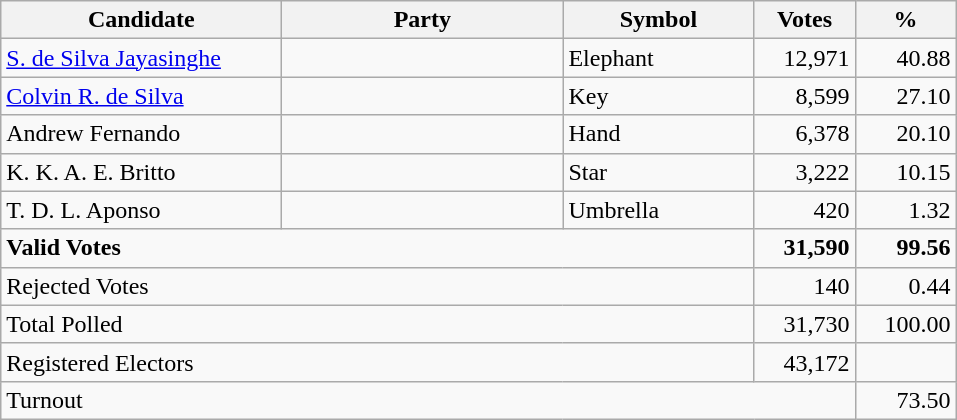<table class="wikitable" border="1" style="text-align:right;">
<tr>
<th align=left width="180">Candidate</th>
<th align=left width="180">Party</th>
<th align=left width="120">Symbol</th>
<th align=left width="60">Votes</th>
<th align=left width="60">%</th>
</tr>
<tr>
<td align=left><a href='#'>S. de Silva Jayasinghe</a></td>
<td></td>
<td align=left>Elephant</td>
<td align=right>12,971</td>
<td align=right>40.88</td>
</tr>
<tr>
<td align=left><a href='#'>Colvin R. de Silva</a></td>
<td></td>
<td align=left>Key</td>
<td align=right>8,599</td>
<td align=right>27.10</td>
</tr>
<tr>
<td align=left>Andrew Fernando</td>
<td></td>
<td align=left>Hand</td>
<td align=right>6,378</td>
<td align=right>20.10</td>
</tr>
<tr>
<td align=left>K. K. A. E. Britto</td>
<td></td>
<td align=left>Star</td>
<td align=right>3,222</td>
<td align=right>10.15</td>
</tr>
<tr>
<td align=left>T. D. L. Aponso</td>
<td></td>
<td align=left>Umbrella</td>
<td align=right>420</td>
<td align=right>1.32</td>
</tr>
<tr>
<td align=left colspan=3><strong>Valid Votes</strong></td>
<td align=right><strong>31,590</strong></td>
<td align=right><strong>99.56</strong></td>
</tr>
<tr>
<td align=left colspan=3>Rejected Votes</td>
<td align=right>140</td>
<td align=right>0.44</td>
</tr>
<tr>
<td align=left colspan=3>Total Polled</td>
<td align=right>31,730</td>
<td align=right>100.00</td>
</tr>
<tr>
<td align=left colspan=3>Registered Electors</td>
<td align=right>43,172</td>
<td></td>
</tr>
<tr>
<td align=left colspan=4>Turnout</td>
<td align=right>73.50</td>
</tr>
</table>
